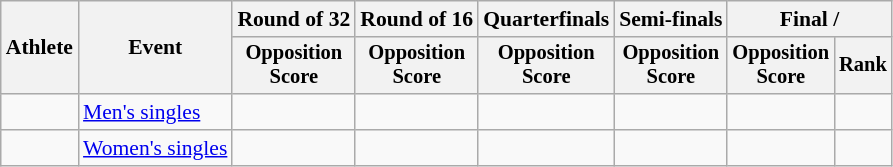<table class="wikitable" style="font-size:90%">
<tr>
<th rowspan=2>Athlete</th>
<th rowspan=2>Event</th>
<th>Round of 32</th>
<th>Round of 16</th>
<th>Quarterfinals</th>
<th>Semi-finals</th>
<th colspan=2>Final / </th>
</tr>
<tr style="font-size:95%">
<th>Opposition<br>Score</th>
<th>Opposition<br>Score</th>
<th>Opposition<br>Score</th>
<th>Opposition<br>Score</th>
<th>Opposition<br>Score</th>
<th>Rank</th>
</tr>
<tr align=center>
<td align=left></td>
<td align=left><a href='#'>Men's singles</a></td>
<td></td>
<td></td>
<td></td>
<td></td>
<td></td>
<td></td>
</tr>
<tr align=center>
<td align=left></td>
<td align=left><a href='#'>Women's singles</a></td>
<td></td>
<td></td>
<td></td>
<td></td>
<td></td>
<td></td>
</tr>
</table>
